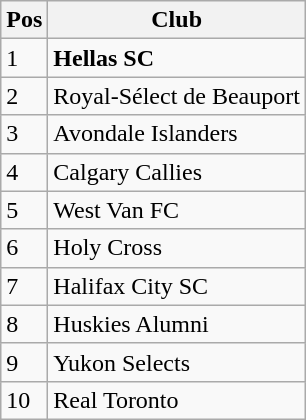<table class="wikitable">
<tr>
<th>Pos</th>
<th>Club</th>
</tr>
<tr>
<td>1</td>
<td> <strong>Hellas SC</strong></td>
</tr>
<tr>
<td>2</td>
<td> Royal-Sélect de Beauport</td>
</tr>
<tr>
<td>3</td>
<td> Avondale Islanders</td>
</tr>
<tr>
<td>4</td>
<td> Calgary Callies</td>
</tr>
<tr>
<td>5</td>
<td> West Van FC</td>
</tr>
<tr>
<td>6</td>
<td> Holy Cross</td>
</tr>
<tr>
<td>7</td>
<td> Halifax City SC</td>
</tr>
<tr>
<td>8</td>
<td> Huskies Alumni</td>
</tr>
<tr>
<td>9</td>
<td> Yukon Selects</td>
</tr>
<tr>
<td>10</td>
<td> Real Toronto</td>
</tr>
</table>
